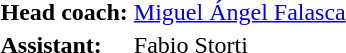<table>
<tr>
<td><strong>Head coach:</strong></td>
<td> <a href='#'>Miguel Ángel Falasca</a></td>
</tr>
<tr>
<td><strong>Assistant:</strong></td>
<td> Fabio Storti</td>
</tr>
<tr>
</tr>
</table>
